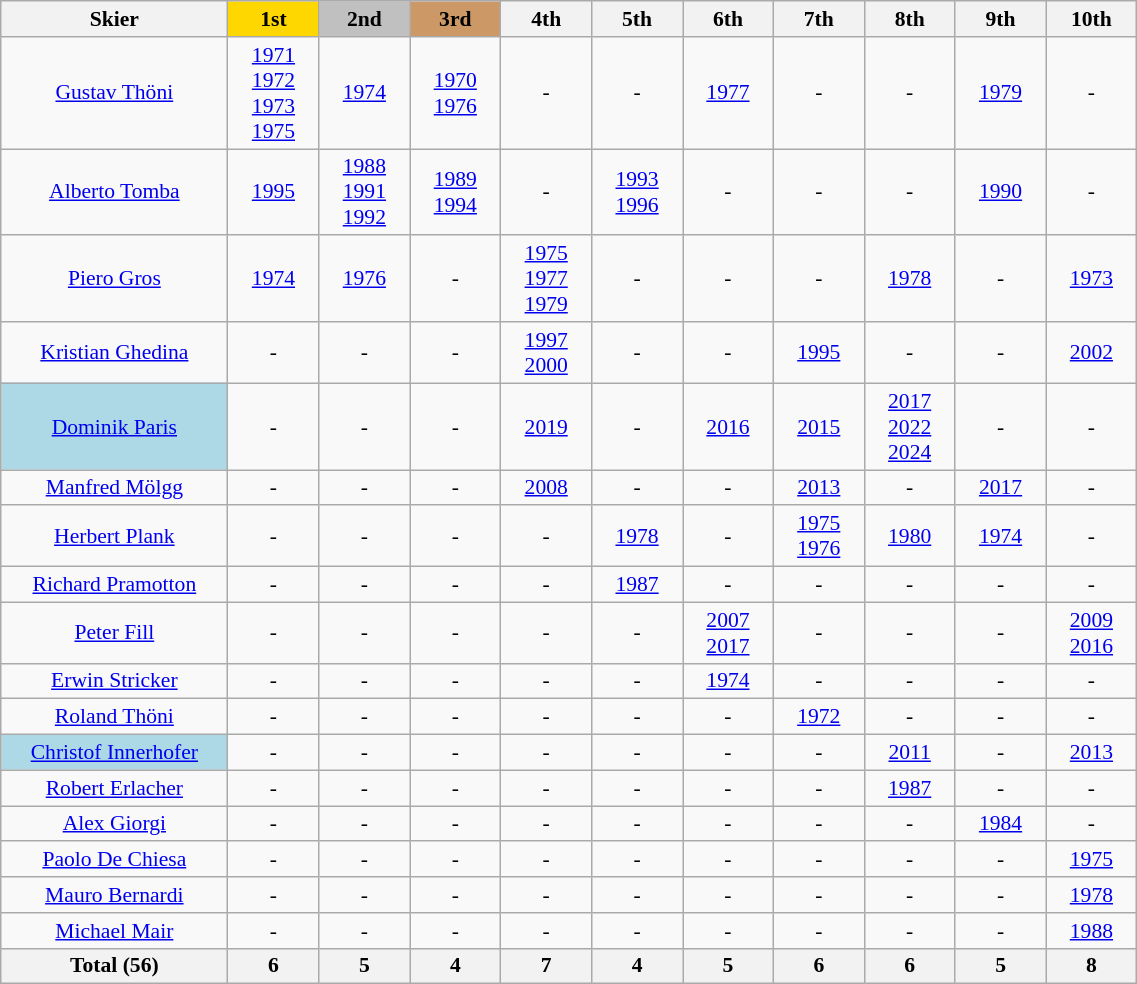<table class="wikitable" width=60% style="font-size:90%; text-align:center;">
<tr>
<th style=width:20%>Skier</th>
<th style=background:gold; width:8%>1st</th>
<th style=background:silver; width:8%>2nd</th>
<th style=background:#cc9966; width:8%>3rd</th>
<th style=width:8%>4th</th>
<th style=width:8%>5th</th>
<th style=width:8%>6th</th>
<th style=width:8%>7th</th>
<th style=width:8%>8th</th>
<th style=width:8%>9th</th>
<th style=width:8%>10th</th>
</tr>
<tr>
<td><a href='#'>Gustav Thöni</a></td>
<td><a href='#'>1971</a><br><a href='#'>1972</a><br><a href='#'>1973</a><br><a href='#'>1975</a></td>
<td><a href='#'>1974</a></td>
<td><a href='#'>1970</a><br><a href='#'>1976</a></td>
<td>-</td>
<td>-</td>
<td><a href='#'>1977</a></td>
<td>-</td>
<td>-</td>
<td><a href='#'>1979</a></td>
<td>-</td>
</tr>
<tr>
<td><a href='#'>Alberto Tomba</a></td>
<td><a href='#'>1995</a></td>
<td><a href='#'>1988</a><br><a href='#'>1991</a><br><a href='#'>1992</a></td>
<td><a href='#'>1989</a><br><a href='#'>1994</a></td>
<td>-</td>
<td><a href='#'>1993</a><br><a href='#'>1996</a></td>
<td>-</td>
<td>-</td>
<td>-</td>
<td><a href='#'>1990</a></td>
<td>-</td>
</tr>
<tr>
<td><a href='#'>Piero Gros</a></td>
<td><a href='#'>1974</a></td>
<td><a href='#'>1976</a></td>
<td>-</td>
<td><a href='#'>1975</a><br><a href='#'>1977</a><br><a href='#'>1979</a></td>
<td>-</td>
<td>-</td>
<td>-</td>
<td><a href='#'>1978</a></td>
<td>-</td>
<td><a href='#'>1973</a></td>
</tr>
<tr>
<td><a href='#'>Kristian Ghedina</a></td>
<td>-</td>
<td>-</td>
<td>-</td>
<td><a href='#'>1997</a><br><a href='#'>2000</a></td>
<td>-</td>
<td>-</td>
<td><a href='#'>1995</a></td>
<td>-</td>
<td>-</td>
<td><a href='#'>2002</a></td>
</tr>
<tr>
<td bgcolor=lightblue><a href='#'>Dominik Paris</a></td>
<td>-</td>
<td>-</td>
<td>-</td>
<td><a href='#'>2019</a></td>
<td>-</td>
<td><a href='#'>2016</a></td>
<td><a href='#'>2015</a></td>
<td><a href='#'>2017</a><br><a href='#'>2022</a><br><a href='#'>2024</a></td>
<td>-</td>
<td>-</td>
</tr>
<tr>
<td><a href='#'>Manfred Mölgg</a></td>
<td>-</td>
<td>-</td>
<td>-</td>
<td><a href='#'>2008</a></td>
<td>-</td>
<td>-</td>
<td><a href='#'>2013</a></td>
<td>-</td>
<td><a href='#'>2017</a></td>
<td>-</td>
</tr>
<tr>
<td><a href='#'>Herbert Plank</a></td>
<td>-</td>
<td>-</td>
<td>-</td>
<td>-</td>
<td><a href='#'>1978</a></td>
<td>-</td>
<td><a href='#'>1975</a><br><a href='#'>1976</a></td>
<td><a href='#'>1980</a></td>
<td><a href='#'>1974</a></td>
<td>-</td>
</tr>
<tr>
<td><a href='#'>Richard Pramotton</a></td>
<td>-</td>
<td>-</td>
<td>-</td>
<td>-</td>
<td><a href='#'>1987</a></td>
<td>-</td>
<td>-</td>
<td>-</td>
<td>-</td>
<td>-</td>
</tr>
<tr>
<td><a href='#'>Peter Fill</a></td>
<td>-</td>
<td>-</td>
<td>-</td>
<td>-</td>
<td>-</td>
<td><a href='#'>2007</a><br><a href='#'>2017</a></td>
<td>-</td>
<td>-</td>
<td>-</td>
<td><a href='#'>2009</a><br><a href='#'>2016</a></td>
</tr>
<tr>
<td><a href='#'>Erwin Stricker</a></td>
<td>-</td>
<td>-</td>
<td>-</td>
<td>-</td>
<td>-</td>
<td><a href='#'>1974</a></td>
<td>-</td>
<td>-</td>
<td>-</td>
<td>-</td>
</tr>
<tr>
<td><a href='#'>Roland Thöni</a></td>
<td>-</td>
<td>-</td>
<td>-</td>
<td>-</td>
<td>-</td>
<td>-</td>
<td><a href='#'>1972</a></td>
<td>-</td>
<td>-</td>
<td>-</td>
</tr>
<tr>
<td bgcolor=lightblue><a href='#'>Christof Innerhofer</a></td>
<td>-</td>
<td>-</td>
<td>-</td>
<td>-</td>
<td>-</td>
<td>-</td>
<td>-</td>
<td><a href='#'>2011</a></td>
<td>-</td>
<td><a href='#'>2013</a></td>
</tr>
<tr>
<td><a href='#'>Robert Erlacher</a></td>
<td>-</td>
<td>-</td>
<td>-</td>
<td>-</td>
<td>-</td>
<td>-</td>
<td>-</td>
<td><a href='#'>1987</a></td>
<td>-</td>
<td>-</td>
</tr>
<tr>
<td><a href='#'>Alex Giorgi</a></td>
<td>-</td>
<td>-</td>
<td>-</td>
<td>-</td>
<td>-</td>
<td>-</td>
<td>-</td>
<td>-</td>
<td><a href='#'>1984</a></td>
<td>-</td>
</tr>
<tr>
<td><a href='#'>Paolo De Chiesa</a></td>
<td>-</td>
<td>-</td>
<td>-</td>
<td>-</td>
<td>-</td>
<td>-</td>
<td>-</td>
<td>-</td>
<td>-</td>
<td><a href='#'>1975</a></td>
</tr>
<tr>
<td><a href='#'>Mauro Bernardi</a></td>
<td>-</td>
<td>-</td>
<td>-</td>
<td>-</td>
<td>-</td>
<td>-</td>
<td>-</td>
<td>-</td>
<td>-</td>
<td><a href='#'>1978</a></td>
</tr>
<tr>
<td><a href='#'>Michael Mair</a></td>
<td>-</td>
<td>-</td>
<td>-</td>
<td>-</td>
<td>-</td>
<td>-</td>
<td>-</td>
<td>-</td>
<td>-</td>
<td><a href='#'>1988</a></td>
</tr>
<tr>
<th>Total (56)</th>
<th>6</th>
<th>5</th>
<th>4</th>
<th>7</th>
<th>4</th>
<th>5</th>
<th>6</th>
<th>6</th>
<th>5</th>
<th>8</th>
</tr>
</table>
